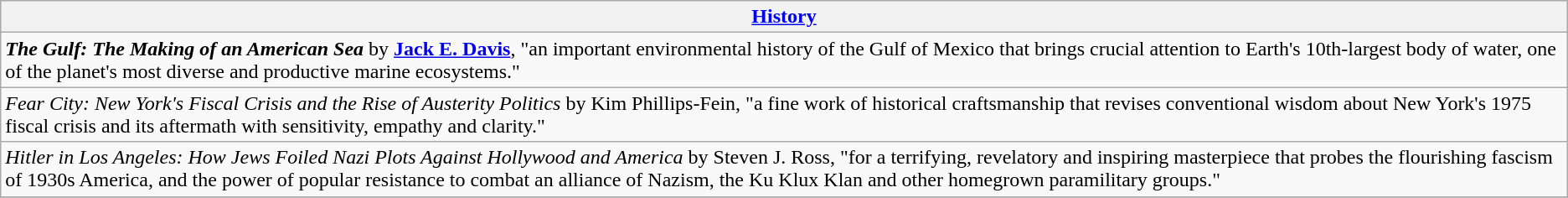<table class="wikitable" style="float:left; float:none;">
<tr>
<th><a href='#'>History</a></th>
</tr>
<tr>
<td><strong><em>The Gulf: The Making of an American Sea</em></strong> by <strong><a href='#'>Jack E. Davis</a></strong>, "an important environmental history of the Gulf of Mexico that brings crucial attention to Earth's 10th-largest body of water, one of the planet's most diverse and productive marine ecosystems."</td>
</tr>
<tr>
<td><em>Fear City: New York's Fiscal Crisis and the Rise of Austerity Politics</em> by Kim Phillips-Fein, "a fine work of historical craftsmanship that revises conventional wisdom about New York's 1975 fiscal crisis and its aftermath with sensitivity, empathy and clarity."</td>
</tr>
<tr>
<td><em>Hitler in Los Angeles: How Jews Foiled Nazi Plots Against Hollywood and America</em> by Steven J. Ross, "for a terrifying, revelatory and inspiring masterpiece that probes the flourishing fascism of 1930s America, and the power of popular resistance to combat an alliance of Nazism, the Ku Klux Klan and other homegrown paramilitary groups."</td>
</tr>
<tr>
</tr>
</table>
